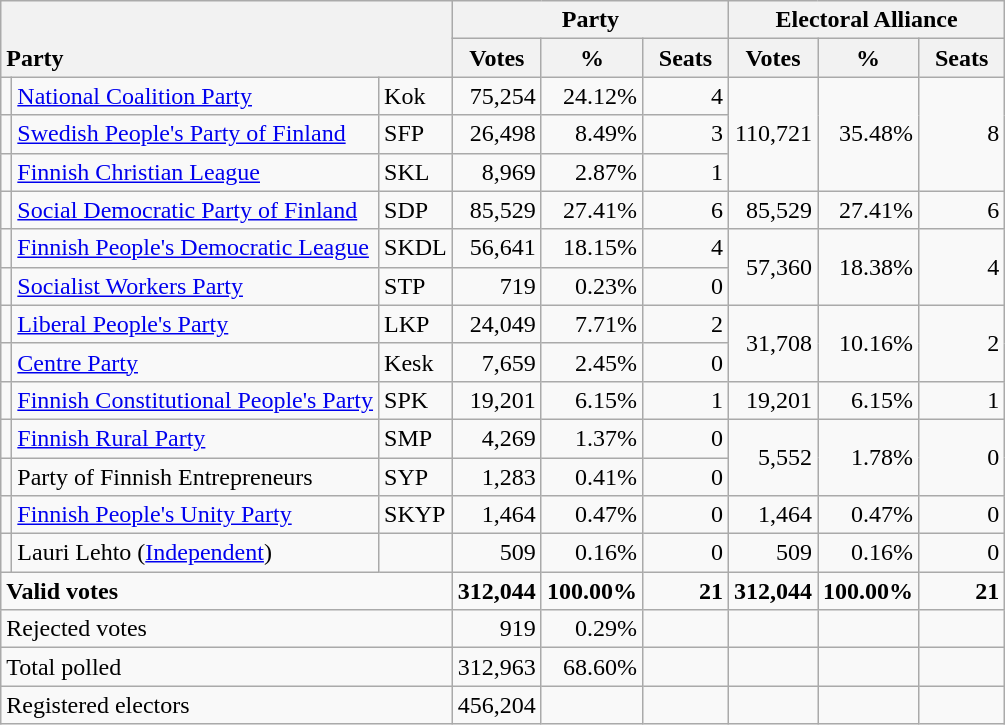<table class="wikitable" border="1" style="text-align:right;">
<tr>
<th style="text-align:left;" valign=bottom rowspan=2 colspan=3>Party</th>
<th colspan=3>Party</th>
<th colspan=3>Electoral Alliance</th>
</tr>
<tr>
<th align=center valign=bottom width="50">Votes</th>
<th align=center valign=bottom width="50">%</th>
<th align=center valign=bottom width="50">Seats</th>
<th align=center valign=bottom width="50">Votes</th>
<th align=center valign=bottom width="50">%</th>
<th align=center valign=bottom width="50">Seats</th>
</tr>
<tr>
<td></td>
<td align=left><a href='#'>National Coalition Party</a></td>
<td align=left>Kok</td>
<td>75,254</td>
<td>24.12%</td>
<td>4</td>
<td rowspan=3>110,721</td>
<td rowspan=3>35.48%</td>
<td rowspan=3>8</td>
</tr>
<tr>
<td></td>
<td align=left><a href='#'>Swedish People's Party of Finland</a></td>
<td align=left>SFP</td>
<td>26,498</td>
<td>8.49%</td>
<td>3</td>
</tr>
<tr>
<td></td>
<td align=left><a href='#'>Finnish Christian League</a></td>
<td align=left>SKL</td>
<td>8,969</td>
<td>2.87%</td>
<td>1</td>
</tr>
<tr>
<td></td>
<td align=left style="white-space: nowrap;"><a href='#'>Social Democratic Party of Finland</a></td>
<td align=left>SDP</td>
<td>85,529</td>
<td>27.41%</td>
<td>6</td>
<td>85,529</td>
<td>27.41%</td>
<td>6</td>
</tr>
<tr>
<td></td>
<td align=left><a href='#'>Finnish People's Democratic League</a></td>
<td align=left>SKDL</td>
<td>56,641</td>
<td>18.15%</td>
<td>4</td>
<td rowspan=2>57,360</td>
<td rowspan=2>18.38%</td>
<td rowspan=2>4</td>
</tr>
<tr>
<td></td>
<td align=left><a href='#'>Socialist Workers Party</a></td>
<td align=left>STP</td>
<td>719</td>
<td>0.23%</td>
<td>0</td>
</tr>
<tr>
<td></td>
<td align=left><a href='#'>Liberal People's Party</a></td>
<td align=left>LKP</td>
<td>24,049</td>
<td>7.71%</td>
<td>2</td>
<td rowspan=2>31,708</td>
<td rowspan=2>10.16%</td>
<td rowspan=2>2</td>
</tr>
<tr>
<td></td>
<td align=left><a href='#'>Centre Party</a></td>
<td align=left>Kesk</td>
<td>7,659</td>
<td>2.45%</td>
<td>0</td>
</tr>
<tr>
<td></td>
<td align=left><a href='#'>Finnish Constitutional People's Party</a></td>
<td align=left>SPK</td>
<td>19,201</td>
<td>6.15%</td>
<td>1</td>
<td>19,201</td>
<td>6.15%</td>
<td>1</td>
</tr>
<tr>
<td></td>
<td align=left><a href='#'>Finnish Rural Party</a></td>
<td align=left>SMP</td>
<td>4,269</td>
<td>1.37%</td>
<td>0</td>
<td rowspan=2>5,552</td>
<td rowspan=2>1.78%</td>
<td rowspan=2>0</td>
</tr>
<tr>
<td></td>
<td align=left>Party of Finnish Entrepreneurs</td>
<td align=left>SYP</td>
<td>1,283</td>
<td>0.41%</td>
<td>0</td>
</tr>
<tr>
<td></td>
<td align=left><a href='#'>Finnish People's Unity Party</a></td>
<td align=left>SKYP</td>
<td>1,464</td>
<td>0.47%</td>
<td>0</td>
<td>1,464</td>
<td>0.47%</td>
<td>0</td>
</tr>
<tr>
<td></td>
<td align=left>Lauri Lehto (<a href='#'>Independent</a>)</td>
<td align=left></td>
<td>509</td>
<td>0.16%</td>
<td>0</td>
<td>509</td>
<td>0.16%</td>
<td>0</td>
</tr>
<tr style="font-weight:bold">
<td align=left colspan=3>Valid votes</td>
<td>312,044</td>
<td>100.00%</td>
<td>21</td>
<td>312,044</td>
<td>100.00%</td>
<td>21</td>
</tr>
<tr>
<td align=left colspan=3>Rejected votes</td>
<td>919</td>
<td>0.29%</td>
<td></td>
<td></td>
<td></td>
<td></td>
</tr>
<tr>
<td align=left colspan=3>Total polled</td>
<td>312,963</td>
<td>68.60%</td>
<td></td>
<td></td>
<td></td>
<td></td>
</tr>
<tr>
<td align=left colspan=3>Registered electors</td>
<td>456,204</td>
<td></td>
<td></td>
<td></td>
<td></td>
<td></td>
</tr>
</table>
